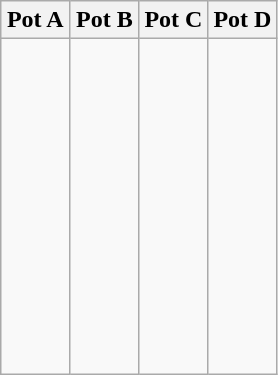<table class=wikitable>
<tr>
<th width=25%>Pot A</th>
<th width=25%>Pot B</th>
<th width=25%>Pot C</th>
<th width=25%>Pot D</th>
</tr>
<tr valign=top>
<td><br><br>
<br>
<br>
<br>
<br>
<br>
<br>
<br>
<br>
<br>
<br>
</td>
<td><br><br>
<br>
<br>
<br>
<br>
<br>
<br>
<br>
<br>
<br>
<br>
</td>
<td><br><br>
<br>
<br>
<br>
<br>
<br>
<br>
<br>
<br>
<br>
<br>
</td>
<td><br><br>
<br>
<br>
<br>
<br>
<br>
<br>
<br>
<br>
<br>
<br>
</td>
</tr>
</table>
